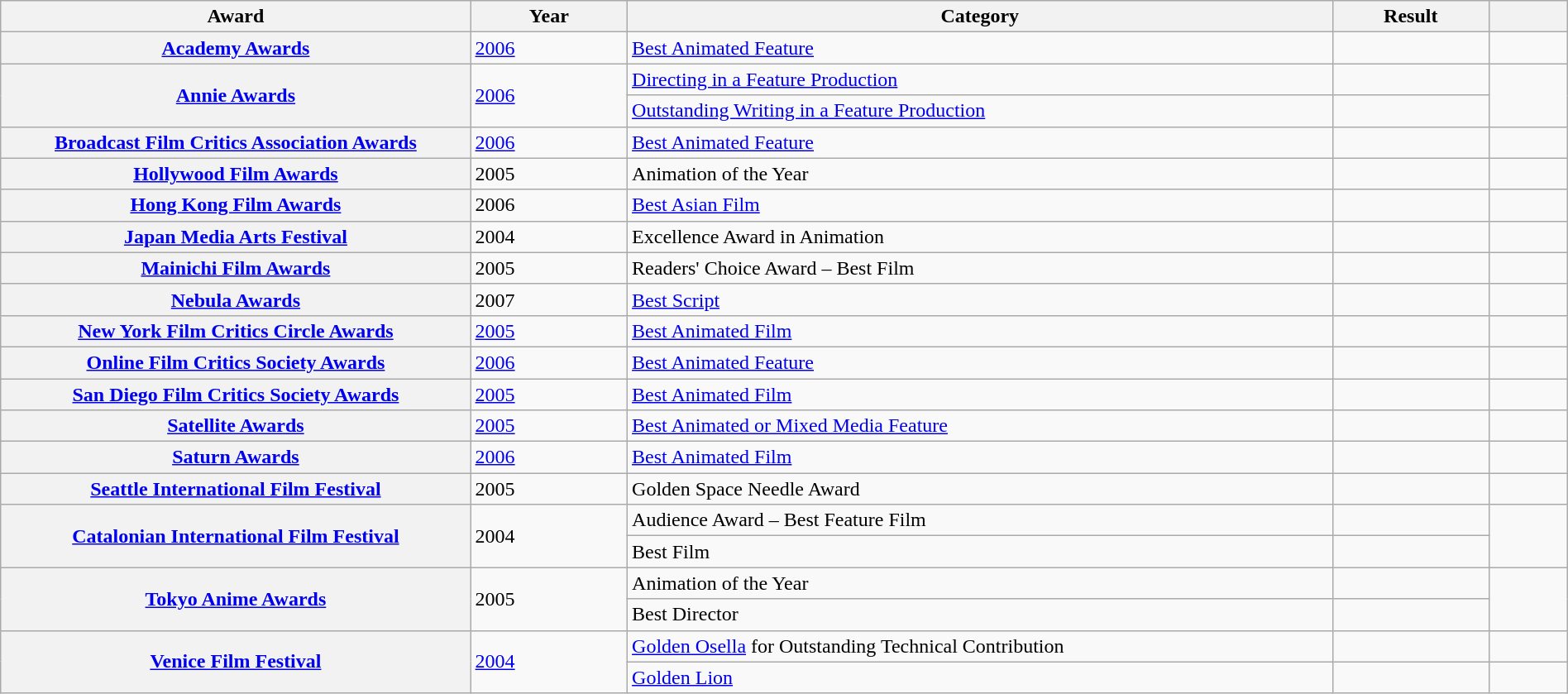<table class="wikitable plainrowheaders sortable" style="width:100%">
<tr>
<th scope="col" style="width:30%">Award</th>
<th scope="col" style="width:10%">Year</th>
<th scope="col" style="width:45%">Category</th>
<th scope="col" style="width:10%">Result</th>
<th scope="col" style="width:5%" class="unsortable"></th>
</tr>
<tr>
<th scope="row"><a href='#'>Academy Awards</a></th>
<td><a href='#'>2006</a></td>
<td><a href='#'>Best Animated Feature</a></td>
<td></td>
<td style="text-align:center;"></td>
</tr>
<tr>
<th scope="row" rowspan="2"><a href='#'>Annie Awards</a></th>
<td rowspan="2"><a href='#'>2006</a></td>
<td><a href='#'>Directing in a Feature Production</a></td>
<td></td>
<td style="text-align:center;" rowspan="2"></td>
</tr>
<tr>
<td><a href='#'>Outstanding Writing in a Feature Production</a></td>
<td></td>
</tr>
<tr>
<th scope="row"><a href='#'>Broadcast Film Critics Association Awards</a></th>
<td><a href='#'>2006</a></td>
<td><a href='#'>Best Animated Feature</a></td>
<td></td>
<td style="text-align:center;"></td>
</tr>
<tr>
<th scope="row"><a href='#'>Hollywood Film Awards</a></th>
<td>2005</td>
<td>Animation of the Year</td>
<td></td>
<td style="text-align:center;"></td>
</tr>
<tr>
<th scope="row"><a href='#'>Hong Kong Film Awards</a></th>
<td>2006</td>
<td><a href='#'>Best Asian Film</a></td>
<td></td>
<td style="text-align:center;"></td>
</tr>
<tr>
<th scope="row"><a href='#'>Japan Media Arts Festival</a></th>
<td>2004</td>
<td>Excellence Award in Animation</td>
<td></td>
<td style="text-align:center;"></td>
</tr>
<tr>
<th scope="row"><a href='#'>Mainichi Film Awards</a></th>
<td>2005</td>
<td>Readers' Choice Award – Best Film</td>
<td></td>
<td style="text-align:center;"></td>
</tr>
<tr>
<th scope="row"><a href='#'>Nebula Awards</a></th>
<td>2007</td>
<td><a href='#'>Best Script</a></td>
<td></td>
<td style="text-align:center;"></td>
</tr>
<tr>
<th scope="row"><a href='#'>New York Film Critics Circle Awards</a></th>
<td><a href='#'>2005</a></td>
<td><a href='#'>Best Animated Film</a></td>
<td></td>
<td style="text-align:center;"></td>
</tr>
<tr>
<th scope="row"><a href='#'>Online Film Critics Society Awards</a></th>
<td><a href='#'>2006</a></td>
<td><a href='#'>Best Animated Feature</a></td>
<td></td>
<td style="text-align:center;"></td>
</tr>
<tr>
<th scope="row"><a href='#'>San Diego Film Critics Society Awards</a></th>
<td><a href='#'>2005</a></td>
<td><a href='#'>Best Animated Film</a></td>
<td></td>
<td style="text-align:center;"></td>
</tr>
<tr>
<th scope="row"><a href='#'>Satellite Awards</a></th>
<td><a href='#'>2005</a></td>
<td><a href='#'>Best Animated or Mixed Media Feature</a></td>
<td></td>
<td style="text-align:center;"></td>
</tr>
<tr>
<th scope="row"><a href='#'>Saturn Awards</a></th>
<td><a href='#'>2006</a></td>
<td><a href='#'>Best Animated Film</a></td>
<td></td>
<td style="text-align:center;"></td>
</tr>
<tr>
<th scope="row"><a href='#'>Seattle International Film Festival</a></th>
<td>2005</td>
<td>Golden Space Needle Award</td>
<td></td>
<td style="text-align:center;"></td>
</tr>
<tr>
<th scope="row" rowspan="2"><a href='#'>Catalonian International Film Festival</a></th>
<td rowspan="2">2004</td>
<td>Audience Award – Best Feature Film</td>
<td></td>
<td style="text-align:center;" rowspan="2"></td>
</tr>
<tr>
<td>Best Film</td>
<td></td>
</tr>
<tr>
<th scope="row" rowspan="2"><a href='#'>Tokyo Anime Awards</a></th>
<td rowspan="2">2005</td>
<td>Animation of the Year</td>
<td></td>
<td style="text-align:center;" rowspan="2"></td>
</tr>
<tr>
<td>Best Director</td>
<td></td>
</tr>
<tr>
<th scope="row" rowspan="2"><a href='#'>Venice Film Festival</a></th>
<td rowspan="2"><a href='#'>2004</a></td>
<td><a href='#'>Golden Osella</a> for Outstanding Technical Contribution</td>
<td></td>
<td style="text-align:center;"></td>
</tr>
<tr>
<td><a href='#'>Golden Lion</a></td>
<td></td>
<td style="text-align:center;"></td>
</tr>
</table>
